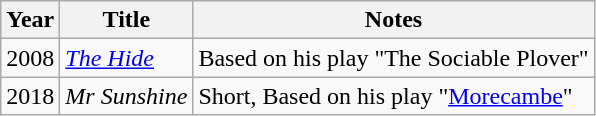<table class="wikitable">
<tr>
<th>Year</th>
<th>Title</th>
<th>Notes</th>
</tr>
<tr>
<td>2008</td>
<td><em><a href='#'>The Hide</a></em></td>
<td>Based on his play "The Sociable Plover"</td>
</tr>
<tr>
<td>2018</td>
<td><em>Mr Sunshine</em></td>
<td>Short, Based on his play "<a href='#'>Morecambe</a>"</td>
</tr>
</table>
